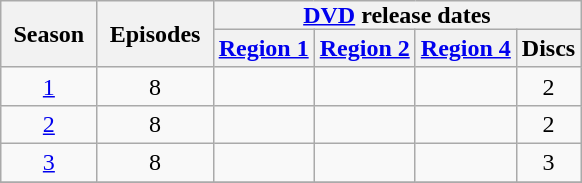<table class="wikitable plainrowheaders" style="text-align: center;">
<tr>
<th scope="col" style="padding: 0px 8px" rowspan="2">Season</th>
<th scope="col" style="padding: 0px 8px" rowspan="2">Episodes</th>
<th scope="col" style="padding: 0px 8px" colspan="4"><a href='#'>DVD</a> release dates</th>
</tr>
<tr>
<th scope="col"><a href='#'>Region 1</a></th>
<th scope="col"><a href='#'>Region 2</a></th>
<th scope="col"><a href='#'>Region 4</a></th>
<th scope="col">Discs</th>
</tr>
<tr>
<td scope="row"><a href='#'>1</a></td>
<td>8</td>
<td></td>
<td></td>
<td></td>
<td>2</td>
</tr>
<tr>
<td scope="row"><a href='#'>2</a></td>
<td>8</td>
<td></td>
<td></td>
<td></td>
<td>2</td>
</tr>
<tr>
<td scope="row"><a href='#'>3</a></td>
<td>8</td>
<td></td>
<td></td>
<td></td>
<td>3</td>
</tr>
<tr>
</tr>
</table>
